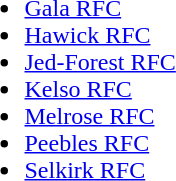<table>
<tr>
<td valign="top"><br><ul><li><a href='#'>Gala RFC</a></li><li><a href='#'>Hawick RFC</a></li><li><a href='#'>Jed-Forest RFC</a></li><li><a href='#'>Kelso RFC</a></li><li><a href='#'>Melrose RFC</a></li><li><a href='#'>Peebles RFC</a></li><li><a href='#'>Selkirk RFC</a></li></ul></td>
</tr>
</table>
